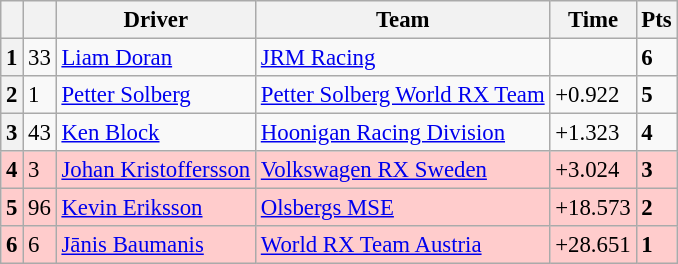<table class=wikitable style="font-size:95%">
<tr>
<th></th>
<th></th>
<th>Driver</th>
<th>Team</th>
<th>Time</th>
<th>Pts</th>
</tr>
<tr>
<th>1</th>
<td>33</td>
<td> <a href='#'>Liam Doran</a></td>
<td><a href='#'>JRM Racing</a></td>
<td></td>
<td><strong>6</strong></td>
</tr>
<tr>
<th>2</th>
<td>1</td>
<td> <a href='#'>Petter Solberg</a></td>
<td><a href='#'>Petter Solberg World RX Team</a></td>
<td>+0.922</td>
<td><strong>5</strong></td>
</tr>
<tr>
<th>3</th>
<td>43</td>
<td> <a href='#'>Ken Block</a></td>
<td><a href='#'>Hoonigan Racing Division</a></td>
<td>+1.323</td>
<td><strong>4</strong></td>
</tr>
<tr>
<th style="background:#ffcccc;">4</th>
<td style="background:#ffcccc;">3</td>
<td style="background:#ffcccc;"> <a href='#'>Johan Kristoffersson</a></td>
<td style="background:#ffcccc;"><a href='#'>Volkswagen RX Sweden</a></td>
<td style="background:#ffcccc;">+3.024</td>
<td style="background:#ffcccc;"><strong>3</strong></td>
</tr>
<tr>
<th style="background:#ffcccc;">5</th>
<td style="background:#ffcccc;">96</td>
<td style="background:#ffcccc;"> <a href='#'>Kevin Eriksson</a></td>
<td style="background:#ffcccc;"><a href='#'>Olsbergs MSE</a></td>
<td style="background:#ffcccc;">+18.573</td>
<td style="background:#ffcccc;"><strong>2</strong></td>
</tr>
<tr>
<th style="background:#ffcccc;">6</th>
<td style="background:#ffcccc;">6</td>
<td style="background:#ffcccc;"> <a href='#'>Jānis Baumanis</a></td>
<td style="background:#ffcccc;"><a href='#'>World RX Team Austria</a></td>
<td style="background:#ffcccc;">+28.651</td>
<td style="background:#ffcccc;"><strong>1</strong></td>
</tr>
</table>
